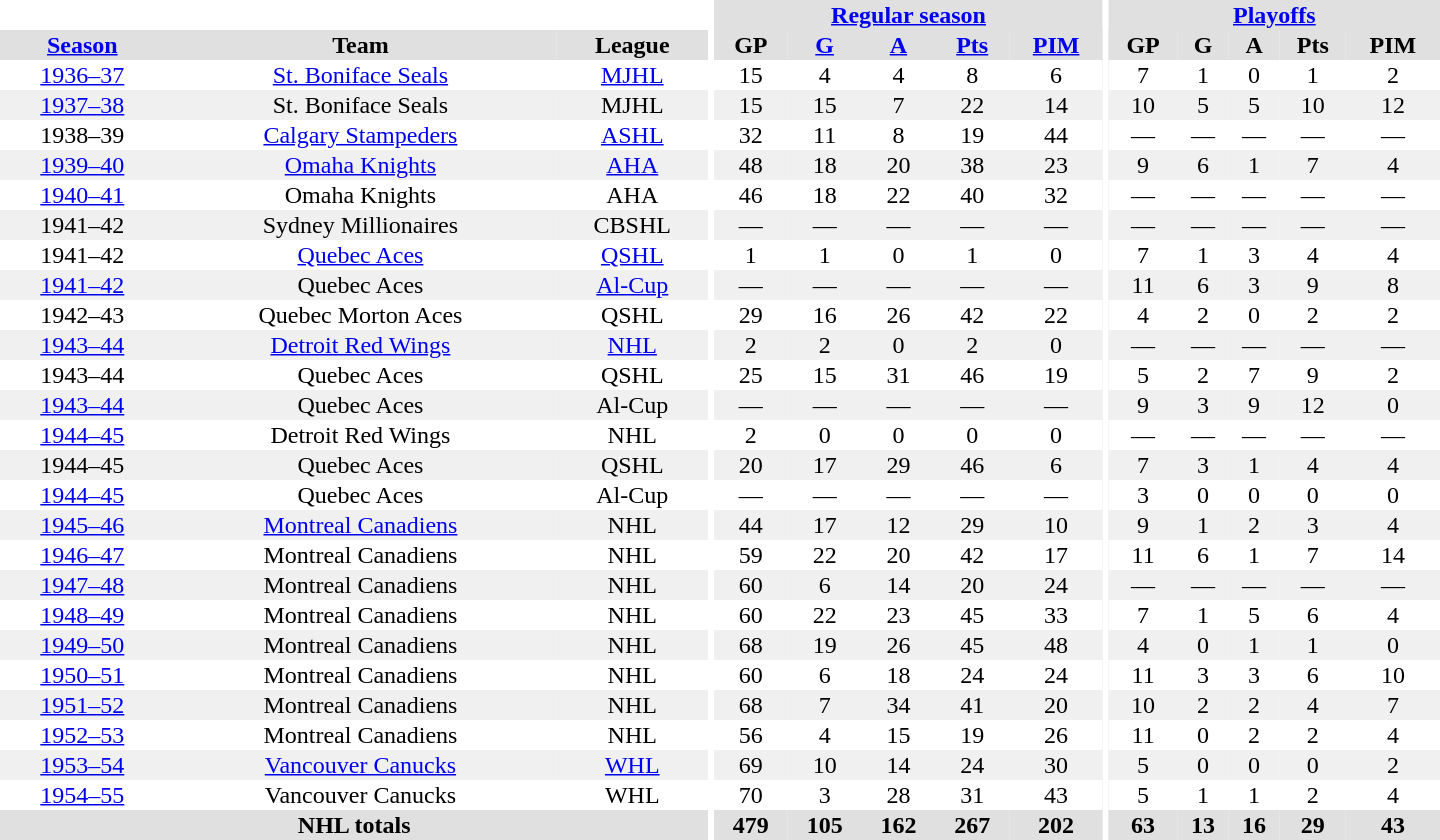<table border="0" cellpadding="1" cellspacing="0" style="text-align:center; width:60em">
<tr bgcolor="#e0e0e0">
<th colspan="3" bgcolor="#ffffff"></th>
<th rowspan="100" bgcolor="#ffffff"></th>
<th colspan="5"><a href='#'>Regular season</a></th>
<th rowspan="100" bgcolor="#ffffff"></th>
<th colspan="5"><a href='#'>Playoffs</a></th>
</tr>
<tr bgcolor="#e0e0e0">
<th><a href='#'>Season</a></th>
<th>Team</th>
<th>League</th>
<th>GP</th>
<th><a href='#'>G</a></th>
<th><a href='#'>A</a></th>
<th><a href='#'>Pts</a></th>
<th><a href='#'>PIM</a></th>
<th>GP</th>
<th>G</th>
<th>A</th>
<th>Pts</th>
<th>PIM</th>
</tr>
<tr>
<td><a href='#'>1936–37</a></td>
<td><a href='#'>St. Boniface Seals</a></td>
<td><a href='#'>MJHL</a></td>
<td>15</td>
<td>4</td>
<td>4</td>
<td>8</td>
<td>6</td>
<td>7</td>
<td>1</td>
<td>0</td>
<td>1</td>
<td>2</td>
</tr>
<tr bgcolor="#f0f0f0">
<td><a href='#'>1937–38</a></td>
<td>St. Boniface Seals</td>
<td>MJHL</td>
<td>15</td>
<td>15</td>
<td>7</td>
<td>22</td>
<td>14</td>
<td>10</td>
<td>5</td>
<td>5</td>
<td>10</td>
<td>12</td>
</tr>
<tr>
<td>1938–39</td>
<td><a href='#'>Calgary Stampeders</a></td>
<td><a href='#'>ASHL</a></td>
<td>32</td>
<td>11</td>
<td>8</td>
<td>19</td>
<td>44</td>
<td>—</td>
<td>—</td>
<td>—</td>
<td>—</td>
<td>—</td>
</tr>
<tr bgcolor="#f0f0f0">
<td><a href='#'>1939–40</a></td>
<td><a href='#'>Omaha Knights</a></td>
<td><a href='#'>AHA</a></td>
<td>48</td>
<td>18</td>
<td>20</td>
<td>38</td>
<td>23</td>
<td>9</td>
<td>6</td>
<td>1</td>
<td>7</td>
<td>4</td>
</tr>
<tr>
<td><a href='#'>1940–41</a></td>
<td>Omaha Knights</td>
<td>AHA</td>
<td>46</td>
<td>18</td>
<td>22</td>
<td>40</td>
<td>32</td>
<td>—</td>
<td>—</td>
<td>—</td>
<td>—</td>
<td>—</td>
</tr>
<tr bgcolor="#f0f0f0">
<td>1941–42</td>
<td>Sydney Millionaires</td>
<td>CBSHL</td>
<td>—</td>
<td>—</td>
<td>—</td>
<td>—</td>
<td>—</td>
<td>—</td>
<td>—</td>
<td>—</td>
<td>—</td>
<td>—</td>
</tr>
<tr>
<td>1941–42</td>
<td><a href='#'>Quebec Aces</a></td>
<td><a href='#'>QSHL</a></td>
<td>1</td>
<td>1</td>
<td>0</td>
<td>1</td>
<td>0</td>
<td>7</td>
<td>1</td>
<td>3</td>
<td>4</td>
<td>4</td>
</tr>
<tr bgcolor="#f0f0f0">
<td><a href='#'>1941–42</a></td>
<td>Quebec Aces</td>
<td><a href='#'>Al-Cup</a></td>
<td>—</td>
<td>—</td>
<td>—</td>
<td>—</td>
<td>—</td>
<td>11</td>
<td>6</td>
<td>3</td>
<td>9</td>
<td>8</td>
</tr>
<tr>
<td>1942–43</td>
<td>Quebec Morton Aces</td>
<td>QSHL</td>
<td>29</td>
<td>16</td>
<td>26</td>
<td>42</td>
<td>22</td>
<td>4</td>
<td>2</td>
<td>0</td>
<td>2</td>
<td>2</td>
</tr>
<tr bgcolor="#f0f0f0">
<td><a href='#'>1943–44</a></td>
<td><a href='#'>Detroit Red Wings</a></td>
<td><a href='#'>NHL</a></td>
<td>2</td>
<td>2</td>
<td>0</td>
<td>2</td>
<td>0</td>
<td>—</td>
<td>—</td>
<td>—</td>
<td>—</td>
<td>—</td>
</tr>
<tr>
<td>1943–44</td>
<td>Quebec Aces</td>
<td>QSHL</td>
<td>25</td>
<td>15</td>
<td>31</td>
<td>46</td>
<td>19</td>
<td>5</td>
<td>2</td>
<td>7</td>
<td>9</td>
<td>2</td>
</tr>
<tr bgcolor="#f0f0f0">
<td><a href='#'>1943–44</a></td>
<td>Quebec Aces</td>
<td>Al-Cup</td>
<td>—</td>
<td>—</td>
<td>—</td>
<td>—</td>
<td>—</td>
<td>9</td>
<td>3</td>
<td>9</td>
<td>12</td>
<td>0</td>
</tr>
<tr>
<td><a href='#'>1944–45</a></td>
<td>Detroit Red Wings</td>
<td>NHL</td>
<td>2</td>
<td>0</td>
<td>0</td>
<td>0</td>
<td>0</td>
<td>—</td>
<td>—</td>
<td>—</td>
<td>—</td>
<td>—</td>
</tr>
<tr bgcolor="#f0f0f0">
<td>1944–45</td>
<td>Quebec Aces</td>
<td>QSHL</td>
<td>20</td>
<td>17</td>
<td>29</td>
<td>46</td>
<td>6</td>
<td>7</td>
<td>3</td>
<td>1</td>
<td>4</td>
<td>4</td>
</tr>
<tr>
<td><a href='#'>1944–45</a></td>
<td>Quebec Aces</td>
<td>Al-Cup</td>
<td>—</td>
<td>—</td>
<td>—</td>
<td>—</td>
<td>—</td>
<td>3</td>
<td>0</td>
<td>0</td>
<td>0</td>
<td>0</td>
</tr>
<tr bgcolor="#f0f0f0">
<td><a href='#'>1945–46</a></td>
<td><a href='#'>Montreal Canadiens</a></td>
<td>NHL</td>
<td>44</td>
<td>17</td>
<td>12</td>
<td>29</td>
<td>10</td>
<td>9</td>
<td>1</td>
<td>2</td>
<td>3</td>
<td>4</td>
</tr>
<tr>
<td><a href='#'>1946–47</a></td>
<td>Montreal Canadiens</td>
<td>NHL</td>
<td>59</td>
<td>22</td>
<td>20</td>
<td>42</td>
<td>17</td>
<td>11</td>
<td>6</td>
<td>1</td>
<td>7</td>
<td>14</td>
</tr>
<tr bgcolor="#f0f0f0">
<td><a href='#'>1947–48</a></td>
<td>Montreal Canadiens</td>
<td>NHL</td>
<td>60</td>
<td>6</td>
<td>14</td>
<td>20</td>
<td>24</td>
<td>—</td>
<td>—</td>
<td>—</td>
<td>—</td>
<td>—</td>
</tr>
<tr>
<td><a href='#'>1948–49</a></td>
<td>Montreal Canadiens</td>
<td>NHL</td>
<td>60</td>
<td>22</td>
<td>23</td>
<td>45</td>
<td>33</td>
<td>7</td>
<td>1</td>
<td>5</td>
<td>6</td>
<td>4</td>
</tr>
<tr bgcolor="#f0f0f0">
<td><a href='#'>1949–50</a></td>
<td>Montreal Canadiens</td>
<td>NHL</td>
<td>68</td>
<td>19</td>
<td>26</td>
<td>45</td>
<td>48</td>
<td>4</td>
<td>0</td>
<td>1</td>
<td>1</td>
<td>0</td>
</tr>
<tr>
<td><a href='#'>1950–51</a></td>
<td>Montreal Canadiens</td>
<td>NHL</td>
<td>60</td>
<td>6</td>
<td>18</td>
<td>24</td>
<td>24</td>
<td>11</td>
<td>3</td>
<td>3</td>
<td>6</td>
<td>10</td>
</tr>
<tr bgcolor="#f0f0f0">
<td><a href='#'>1951–52</a></td>
<td>Montreal Canadiens</td>
<td>NHL</td>
<td>68</td>
<td>7</td>
<td>34</td>
<td>41</td>
<td>20</td>
<td>10</td>
<td>2</td>
<td>2</td>
<td>4</td>
<td>7</td>
</tr>
<tr>
<td><a href='#'>1952–53</a></td>
<td>Montreal Canadiens</td>
<td>NHL</td>
<td>56</td>
<td>4</td>
<td>15</td>
<td>19</td>
<td>26</td>
<td>11</td>
<td>0</td>
<td>2</td>
<td>2</td>
<td>4</td>
</tr>
<tr bgcolor="#f0f0f0">
<td><a href='#'>1953–54</a></td>
<td><a href='#'>Vancouver Canucks</a></td>
<td><a href='#'>WHL</a></td>
<td>69</td>
<td>10</td>
<td>14</td>
<td>24</td>
<td>30</td>
<td>5</td>
<td>0</td>
<td>0</td>
<td>0</td>
<td>2</td>
</tr>
<tr>
<td><a href='#'>1954–55</a></td>
<td>Vancouver Canucks</td>
<td>WHL</td>
<td>70</td>
<td>3</td>
<td>28</td>
<td>31</td>
<td>43</td>
<td>5</td>
<td>1</td>
<td>1</td>
<td>2</td>
<td>4</td>
</tr>
<tr bgcolor="#e0e0e0">
<th colspan="3">NHL totals</th>
<th>479</th>
<th>105</th>
<th>162</th>
<th>267</th>
<th>202</th>
<th>63</th>
<th>13</th>
<th>16</th>
<th>29</th>
<th>43</th>
</tr>
</table>
